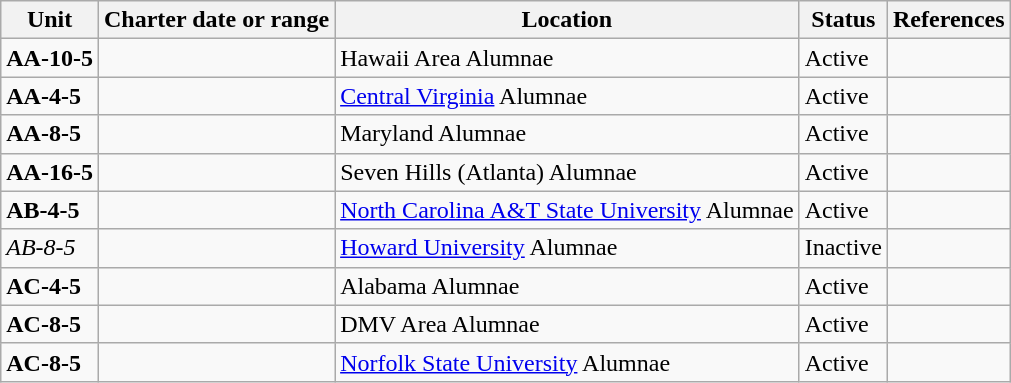<table class="wikitable sortable">
<tr>
<th>Unit</th>
<th>Charter date or range</th>
<th>Location</th>
<th>Status</th>
<th>References</th>
</tr>
<tr>
<td><strong>AA-10-5</strong></td>
<td></td>
<td>Hawaii Area Alumnae</td>
<td>Active</td>
<td></td>
</tr>
<tr>
<td><strong>AA-4-5</strong></td>
<td></td>
<td><a href='#'>Central Virginia</a> Alumnae</td>
<td>Active</td>
<td></td>
</tr>
<tr>
<td><strong>AA-8-5</strong></td>
<td></td>
<td>Maryland Alumnae</td>
<td>Active</td>
<td></td>
</tr>
<tr>
<td><strong>AA-16-5</strong></td>
<td></td>
<td>Seven Hills (Atlanta) Alumnae</td>
<td>Active</td>
<td></td>
</tr>
<tr>
<td><strong>AB-4-5</strong></td>
<td></td>
<td><a href='#'>North Carolina A&T State University</a> Alumnae</td>
<td>Active</td>
<td></td>
</tr>
<tr>
<td><em>AB-8-5</em></td>
<td></td>
<td><a href='#'>Howard University</a> Alumnae</td>
<td>Inactive</td>
<td></td>
</tr>
<tr>
<td><strong>AC-4-5</strong></td>
<td></td>
<td>Alabama Alumnae</td>
<td>Active</td>
<td></td>
</tr>
<tr>
<td><strong>AC-8-5</strong></td>
<td></td>
<td>DMV Area Alumnae</td>
<td>Active</td>
<td></td>
</tr>
<tr>
<td><strong>AC-8-5</strong></td>
<td></td>
<td><a href='#'>Norfolk State University</a> Alumnae</td>
<td>Active</td>
<td></td>
</tr>
</table>
